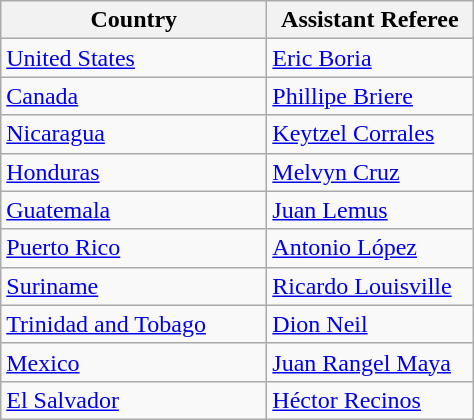<table class="wikitable">
<tr>
<th width=170>Country</th>
<th width=130>Assistant Referee</th>
</tr>
<tr>
<td> <a href='#'>United States</a></td>
<td><a href='#'>Eric Boria</a></td>
</tr>
<tr>
<td> <a href='#'>Canada</a></td>
<td><a href='#'>Phillipe Briere</a></td>
</tr>
<tr>
<td> <a href='#'>Nicaragua</a></td>
<td><a href='#'>Keytzel Corrales</a></td>
</tr>
<tr>
<td> <a href='#'>Honduras</a></td>
<td><a href='#'>Melvyn Cruz</a></td>
</tr>
<tr>
<td> <a href='#'>Guatemala</a></td>
<td><a href='#'>Juan Lemus</a></td>
</tr>
<tr>
<td> <a href='#'>Puerto Rico</a></td>
<td><a href='#'>Antonio López</a></td>
</tr>
<tr>
<td> <a href='#'>Suriname</a></td>
<td><a href='#'>Ricardo Louisville</a></td>
</tr>
<tr>
<td> <a href='#'>Trinidad and Tobago</a></td>
<td><a href='#'>Dion Neil</a></td>
</tr>
<tr>
<td> <a href='#'>Mexico</a></td>
<td><a href='#'>Juan Rangel Maya</a></td>
</tr>
<tr>
<td> <a href='#'>El Salvador</a></td>
<td><a href='#'>Héctor Recinos</a></td>
</tr>
</table>
